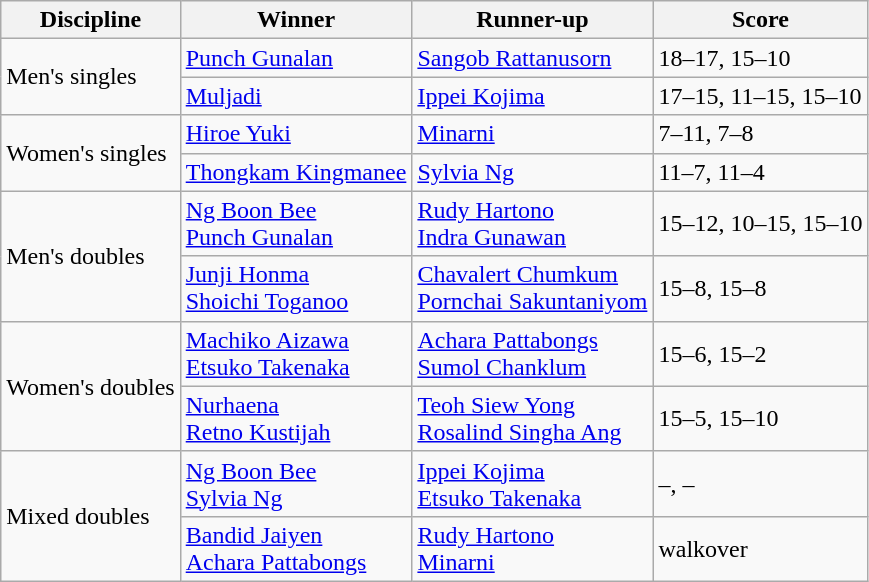<table class="wikitable">
<tr>
<th>Discipline</th>
<th>Winner</th>
<th>Runner-up</th>
<th>Score</th>
</tr>
<tr>
<td rowspan=2>Men's singles</td>
<td> <a href='#'>Punch Gunalan</a></td>
<td> <a href='#'>Sangob Rattanusorn</a></td>
<td>18–17, 15–10</td>
</tr>
<tr>
<td> <a href='#'>Muljadi</a></td>
<td> <a href='#'>Ippei Kojima</a></td>
<td>17–15, 11–15, 15–10</td>
</tr>
<tr>
<td rowspan=2>Women's singles</td>
<td> <a href='#'>Hiroe Yuki</a></td>
<td> <a href='#'>Minarni</a></td>
<td>7–11, 7–8</td>
</tr>
<tr>
<td> <a href='#'>Thongkam Kingmanee</a></td>
<td> <a href='#'>Sylvia Ng</a></td>
<td>11–7, 11–4</td>
</tr>
<tr>
<td rowspan=2>Men's doubles</td>
<td> <a href='#'>Ng Boon Bee</a><br>  <a href='#'>Punch Gunalan</a></td>
<td> <a href='#'>Rudy Hartono</a><br> <a href='#'>Indra Gunawan</a></td>
<td>15–12, 10–15, 15–10</td>
</tr>
<tr>
<td> <a href='#'>Junji Honma</a><br>  <a href='#'>Shoichi Toganoo</a></td>
<td> <a href='#'>Chavalert Chumkum</a><br>  <a href='#'>Pornchai Sakuntaniyom</a></td>
<td>15–8, 15–8</td>
</tr>
<tr>
<td rowspan=2>Women's doubles</td>
<td> <a href='#'>Machiko Aizawa</a><br>  <a href='#'>Etsuko Takenaka</a></td>
<td> <a href='#'>Achara Pattabongs</a><br>  <a href='#'>Sumol Chanklum</a></td>
<td>15–6, 15–2</td>
</tr>
<tr>
<td> <a href='#'>Nurhaena</a><br>  <a href='#'>Retno Kustijah</a></td>
<td> <a href='#'>Teoh Siew Yong</a><br>  <a href='#'>Rosalind Singha Ang</a></td>
<td>15–5, 15–10</td>
</tr>
<tr>
<td rowspan=2>Mixed doubles</td>
<td> <a href='#'>Ng Boon Bee</a><br>  <a href='#'>Sylvia Ng</a></td>
<td> <a href='#'>Ippei Kojima</a><br>  <a href='#'>Etsuko Takenaka</a></td>
<td>–, –</td>
</tr>
<tr>
<td> <a href='#'>Bandid Jaiyen</a><br>  <a href='#'>Achara Pattabongs</a></td>
<td> <a href='#'>Rudy Hartono</a><br>  <a href='#'>Minarni</a></td>
<td>walkover</td>
</tr>
</table>
